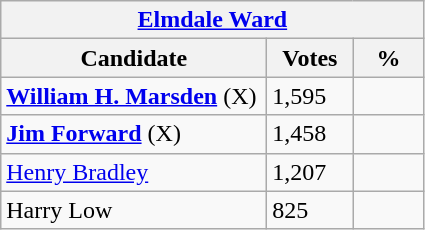<table class="wikitable">
<tr>
<th colspan="3"><a href='#'>Elmdale Ward</a></th>
</tr>
<tr>
<th style="width: 170px">Candidate</th>
<th style="width: 50px">Votes</th>
<th style="width: 40px">%</th>
</tr>
<tr>
<td><strong><a href='#'>William H. Marsden</a></strong> (X)</td>
<td>1,595</td>
<td></td>
</tr>
<tr>
<td><strong><a href='#'>Jim Forward</a></strong> (X)</td>
<td>1,458</td>
<td></td>
</tr>
<tr>
<td><a href='#'>Henry Bradley</a></td>
<td>1,207</td>
<td></td>
</tr>
<tr>
<td>Harry Low</td>
<td>825</td>
<td></td>
</tr>
</table>
